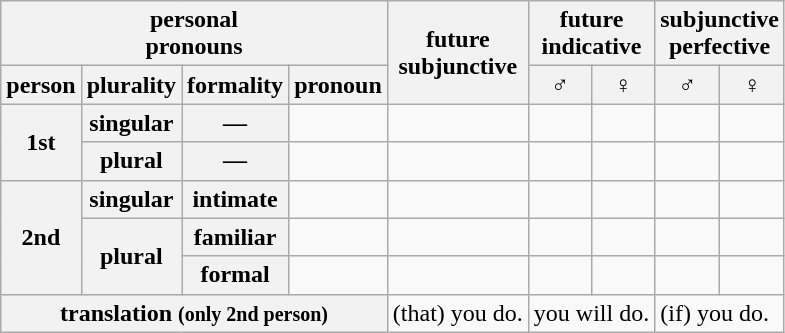<table class="wikitable">
<tr>
<th colspan="4">personal<br>pronouns</th>
<th rowspan="2">future<br>subjunctive</th>
<th colspan="2">future<br>indicative</th>
<th colspan="2">subjunctive<br>perfective</th>
</tr>
<tr>
<th>person</th>
<th>plurality</th>
<th>formality</th>
<th>pronoun</th>
<th>♂</th>
<th>♀</th>
<th>♂</th>
<th>♀</th>
</tr>
<tr>
<th rowspan="2">1st</th>
<th>singular</th>
<th>—</th>
<td></td>
<td></td>
<td></td>
<td></td>
<td></td>
<td></td>
</tr>
<tr>
<th>plural</th>
<th>—</th>
<td></td>
<td></td>
<td></td>
<td></td>
<td></td>
<td></td>
</tr>
<tr>
<th rowspan="3">2nd</th>
<th>singular</th>
<th>intimate</th>
<td></td>
<td></td>
<td></td>
<td></td>
<td></td>
<td></td>
</tr>
<tr>
<th rowspan="2">plural</th>
<th>familiar</th>
<td></td>
<td></td>
<td></td>
<td></td>
<td></td>
<td></td>
</tr>
<tr>
<th>formal</th>
<td></td>
<td></td>
<td></td>
<td></td>
<td></td>
<td></td>
</tr>
<tr>
<th colspan="4">translation <small>(only 2nd person)</small></th>
<td>(that) you do.</td>
<td colspan="2">you will do.</td>
<td colspan="2">(if) you do.</td>
</tr>
</table>
